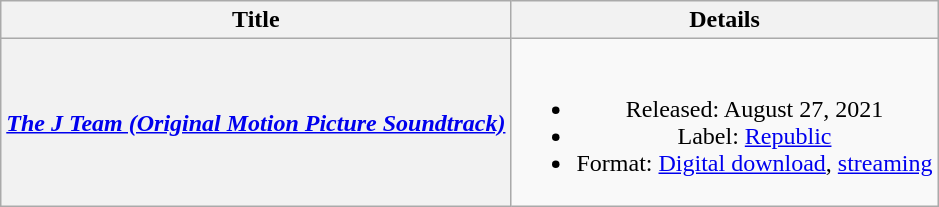<table class="wikitable plainrowheaders" style="text-align:center;">
<tr>
<th scope="col">Title</th>
<th scope="col">Details</th>
</tr>
<tr>
<th scope="row"><em><a href='#'>The J Team (Original Motion Picture Soundtrack)</a></em></th>
<td><br><ul><li>Released: August 27, 2021</li><li>Label: <a href='#'>Republic</a></li><li>Format: <a href='#'>Digital download</a>, <a href='#'>streaming</a></li></ul></td>
</tr>
</table>
